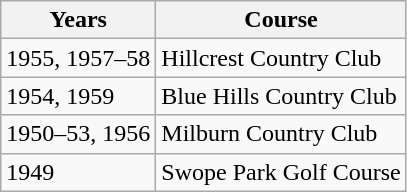<table class="wikitable">
<tr>
<th>Years</th>
<th>Course</th>
</tr>
<tr>
<td>1955, 1957–58</td>
<td>Hillcrest Country Club</td>
</tr>
<tr>
<td>1954, 1959</td>
<td>Blue Hills Country Club</td>
</tr>
<tr>
<td>1950–53, 1956</td>
<td>Milburn Country Club</td>
</tr>
<tr>
<td>1949</td>
<td>Swope Park Golf Course</td>
</tr>
</table>
